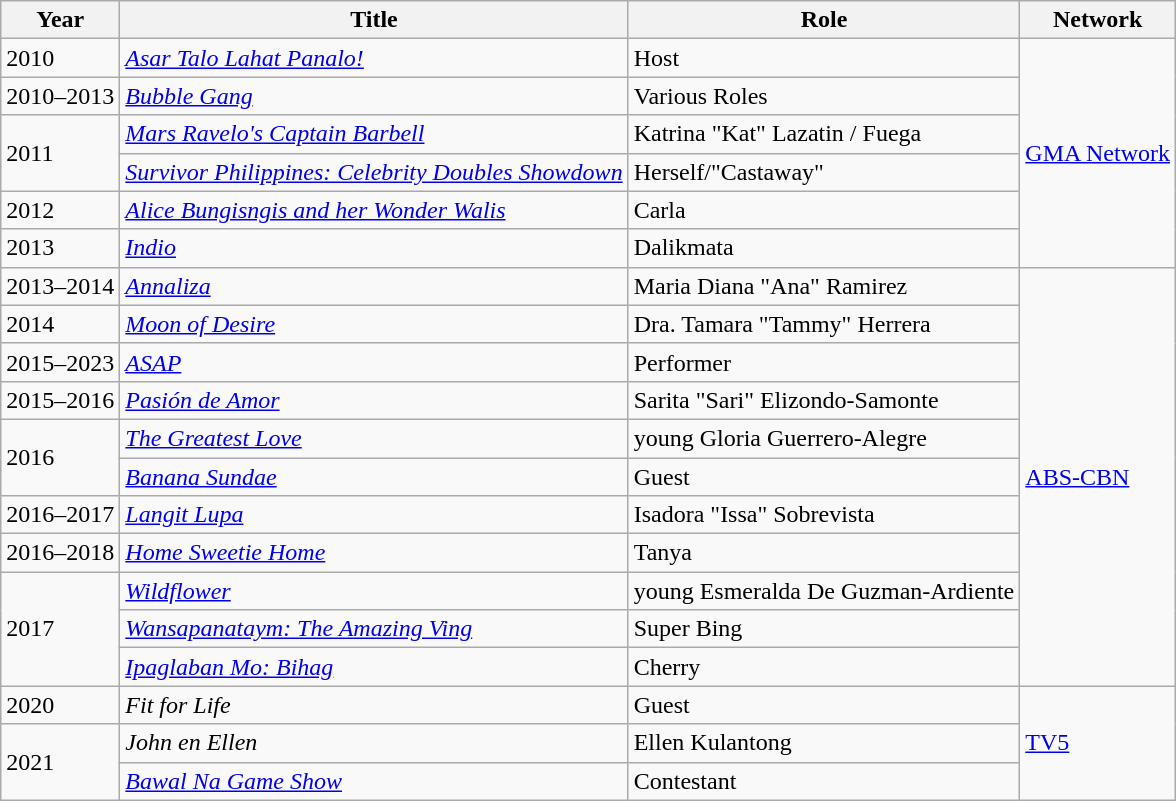<table class="wikitable sortable">
<tr>
<th>Year</th>
<th>Title</th>
<th>Role</th>
<th class="unsortable">Network</th>
</tr>
<tr>
<td>2010</td>
<td><em><a href='#'>Asar Talo Lahat Panalo!</a></em></td>
<td>Host</td>
<td rowspan="6"><a href='#'>GMA Network</a></td>
</tr>
<tr>
<td>2010–2013</td>
<td><em><a href='#'>Bubble Gang</a></em></td>
<td>Various Roles</td>
</tr>
<tr>
<td rowspan="2">2011</td>
<td><em><a href='#'>Mars Ravelo's Captain Barbell</a></em></td>
<td>Katrina "Kat" Lazatin / Fuega</td>
</tr>
<tr>
<td><em><a href='#'>Survivor Philippines: Celebrity Doubles Showdown</a></em></td>
<td>Herself/"Castaway"</td>
</tr>
<tr>
<td>2012</td>
<td><em><a href='#'>Alice Bungisngis and her Wonder Walis</a></em></td>
<td>Carla</td>
</tr>
<tr>
<td>2013</td>
<td><em><a href='#'>Indio</a></em></td>
<td>Dalikmata</td>
</tr>
<tr>
<td>2013–2014</td>
<td><em><a href='#'>Annaliza</a></em></td>
<td>Maria Diana "Ana" Ramirez</td>
<td rowspan="11"><a href='#'>ABS-CBN</a></td>
</tr>
<tr>
<td>2014</td>
<td><em><a href='#'>Moon of Desire</a></em></td>
<td>Dra. Tamara "Tammy" Herrera</td>
</tr>
<tr>
<td>2015–2023</td>
<td><em><a href='#'>ASAP</a></em></td>
<td>Performer</td>
</tr>
<tr>
<td>2015–2016</td>
<td><em><a href='#'>Pasión de Amor</a></em></td>
<td>Sarita "Sari" Elizondo-Samonte</td>
</tr>
<tr>
<td rowspan="2">2016</td>
<td><em><a href='#'>The Greatest Love</a></em></td>
<td>young Gloria Guerrero-Alegre</td>
</tr>
<tr>
<td><em><a href='#'>Banana Sundae</a></em></td>
<td>Guest</td>
</tr>
<tr>
<td>2016–2017</td>
<td><em><a href='#'>Langit Lupa</a></em></td>
<td>Isadora "Issa" Sobrevista</td>
</tr>
<tr>
<td>2016–2018</td>
<td><em><a href='#'>Home Sweetie Home</a></em></td>
<td>Tanya</td>
</tr>
<tr>
<td rowspan="3">2017</td>
<td><em><a href='#'>Wildflower</a></em></td>
<td>young Esmeralda De Guzman-Ardiente</td>
</tr>
<tr>
<td><a href='#'><em>Wansapanataym: The Amazing Ving</em></a></td>
<td>Super Bing</td>
</tr>
<tr>
<td><a href='#'><em>Ipaglaban Mo: Bihag</em></a></td>
<td>Cherry</td>
</tr>
<tr>
<td>2020</td>
<td><em>Fit for Life</em></td>
<td>Guest</td>
<td rowspan="3"><a href='#'>TV5</a></td>
</tr>
<tr>
<td rowspan="2">2021</td>
<td><em>John en Ellen</em></td>
<td>Ellen Kulantong</td>
</tr>
<tr>
<td><em><a href='#'>Bawal Na Game Show</a></em></td>
<td>Contestant</td>
</tr>
</table>
